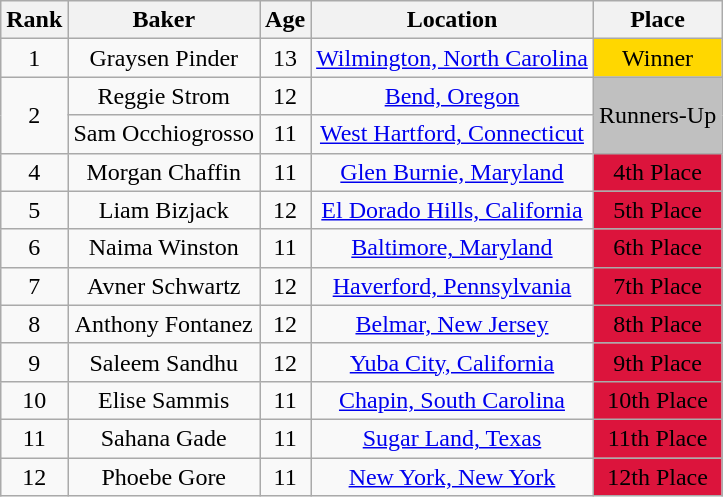<table class="wikitable" style="text-align:center;">
<tr>
<th>Rank</th>
<th>Baker</th>
<th>Age</th>
<th>Location</th>
<th>Place</th>
</tr>
<tr>
<td>1</td>
<td>Graysen Pinder</td>
<td>13</td>
<td><a href='#'>Wilmington, North Carolina</a></td>
<td style="background:gold;">Winner</td>
</tr>
<tr>
<td rowspan="2">2</td>
<td>Reggie Strom</td>
<td>12</td>
<td><a href='#'>Bend, Oregon</a></td>
<td rowspan="2" style="background:silver;">Runners-Up</td>
</tr>
<tr>
<td>Sam Occhiogrosso</td>
<td>11</td>
<td><a href='#'>West Hartford, Connecticut</a></td>
</tr>
<tr>
<td>4</td>
<td>Morgan Chaffin</td>
<td>11</td>
<td><a href='#'>Glen Burnie, Maryland</a></td>
<td Style="background:crimson;"><span>4th Place</span></td>
</tr>
<tr>
<td>5</td>
<td>Liam Bizjack</td>
<td>12</td>
<td><a href='#'>El Dorado Hills, California</a></td>
<td Style="background:crimson;"><span>5th Place</span></td>
</tr>
<tr>
<td>6</td>
<td>Naima Winston</td>
<td>11</td>
<td><a href='#'>Baltimore, Maryland</a></td>
<td Style="background:crimson;"><span>6th Place</span></td>
</tr>
<tr>
<td>7</td>
<td>Avner Schwartz</td>
<td>12</td>
<td><a href='#'>Haverford, Pennsylvania</a></td>
<td Style="background:crimson;"><span>7th Place</span></td>
</tr>
<tr>
<td>8</td>
<td>Anthony Fontanez</td>
<td>12</td>
<td><a href='#'>Belmar, New Jersey</a></td>
<td Style="background:crimson;"><span>8th Place</span></td>
</tr>
<tr>
<td>9</td>
<td>Saleem Sandhu</td>
<td>12</td>
<td><a href='#'>Yuba City, California</a></td>
<td Style="background:crimson;"><span>9th Place</span></td>
</tr>
<tr>
<td>10</td>
<td>Elise Sammis</td>
<td>11</td>
<td><a href='#'>Chapin, South Carolina</a></td>
<td Style="background:crimson;"><span>10th Place</span></td>
</tr>
<tr>
<td>11</td>
<td>Sahana Gade</td>
<td>11</td>
<td><a href='#'>Sugar Land, Texas</a></td>
<td Style="background:crimson;"><span>11th Place</span></td>
</tr>
<tr>
<td>12</td>
<td>Phoebe Gore</td>
<td>11</td>
<td><a href='#'>New York, New York</a></td>
<td Style="background:crimson;"><span>12th Place</span></td>
</tr>
</table>
